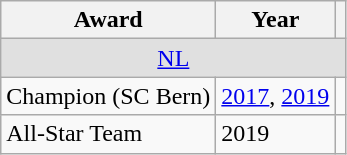<table class="wikitable">
<tr>
<th>Award</th>
<th>Year</th>
<th></th>
</tr>
<tr ALIGN="center" bgcolor="#e0e0e0">
<td colspan="3"><a href='#'>NL</a></td>
</tr>
<tr>
<td>Champion (SC Bern)</td>
<td><a href='#'>2017</a>, <a href='#'>2019</a></td>
<td></td>
</tr>
<tr>
<td>All-Star Team</td>
<td>2019</td>
<td></td>
</tr>
</table>
